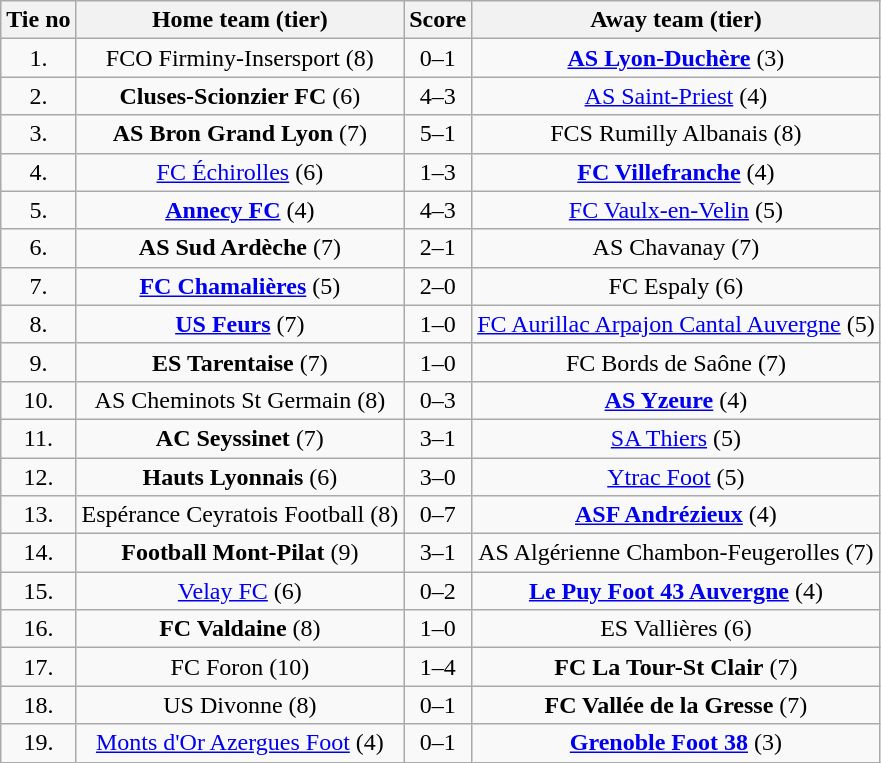<table class="wikitable" style="text-align: center">
<tr>
<th>Tie no</th>
<th>Home team (tier)</th>
<th>Score</th>
<th>Away team (tier)</th>
</tr>
<tr>
<td>1.</td>
<td>FCO Firminy-Insersport (8)</td>
<td>0–1</td>
<td><strong><a href='#'>AS Lyon-Duchère</a></strong> (3)</td>
</tr>
<tr>
<td>2.</td>
<td><strong>Cluses-Scionzier FC</strong> (6)</td>
<td>4–3</td>
<td><a href='#'>AS Saint-Priest</a> (4)</td>
</tr>
<tr>
<td>3.</td>
<td><strong>AS Bron Grand Lyon</strong> (7)</td>
<td>5–1</td>
<td>FCS Rumilly Albanais (8)</td>
</tr>
<tr>
<td>4.</td>
<td><a href='#'>FC Échirolles</a> (6)</td>
<td>1–3</td>
<td><strong><a href='#'>FC Villefranche</a></strong> (4)</td>
</tr>
<tr>
<td>5.</td>
<td><strong><a href='#'>Annecy FC</a></strong> (4)</td>
<td>4–3 </td>
<td><a href='#'>FC Vaulx-en-Velin</a> (5)</td>
</tr>
<tr>
<td>6.</td>
<td><strong>AS Sud Ardèche</strong> (7)</td>
<td>2–1</td>
<td>AS Chavanay (7)</td>
</tr>
<tr>
<td>7.</td>
<td><strong><a href='#'>FC Chamalières</a></strong> (5)</td>
<td>2–0 </td>
<td>FC Espaly (6)</td>
</tr>
<tr>
<td>8.</td>
<td><strong><a href='#'>US Feurs</a></strong> (7)</td>
<td>1–0</td>
<td><a href='#'>FC Aurillac Arpajon Cantal Auvergne</a> (5)</td>
</tr>
<tr>
<td>9.</td>
<td><strong>ES Tarentaise</strong> (7)</td>
<td>1–0</td>
<td>FC Bords de Saône (7)</td>
</tr>
<tr>
<td>10.</td>
<td>AS Cheminots St Germain (8)</td>
<td>0–3</td>
<td><strong><a href='#'>AS Yzeure</a></strong> (4)</td>
</tr>
<tr>
<td>11.</td>
<td><strong>AC Seyssinet</strong> (7)</td>
<td>3–1</td>
<td><a href='#'>SA Thiers</a> (5)</td>
</tr>
<tr>
<td>12.</td>
<td><strong>Hauts Lyonnais</strong> (6)</td>
<td>3–0</td>
<td><a href='#'>Ytrac Foot</a> (5)</td>
</tr>
<tr>
<td>13.</td>
<td>Espérance Ceyratois Football (8)</td>
<td>0–7</td>
<td><strong><a href='#'>ASF Andrézieux</a></strong> (4)</td>
</tr>
<tr>
<td>14.</td>
<td><strong>Football Mont-Pilat</strong> (9)</td>
<td>3–1</td>
<td>AS Algérienne Chambon-Feugerolles (7)</td>
</tr>
<tr>
<td>15.</td>
<td><a href='#'>Velay FC</a> (6)</td>
<td>0–2</td>
<td><strong><a href='#'>Le Puy Foot 43 Auvergne</a></strong> (4)</td>
</tr>
<tr>
<td>16.</td>
<td><strong>FC Valdaine</strong> (8)</td>
<td>1–0</td>
<td>ES Vallières (6)</td>
</tr>
<tr>
<td>17.</td>
<td>FC Foron (10)</td>
<td>1–4</td>
<td><strong>FC La Tour-St Clair</strong> (7)</td>
</tr>
<tr>
<td>18.</td>
<td>US Divonne (8)</td>
<td>0–1</td>
<td><strong>FC Vallée de la Gresse</strong> (7)</td>
</tr>
<tr>
<td>19.</td>
<td><a href='#'>Monts d'Or Azergues Foot</a> (4)</td>
<td>0–1</td>
<td><strong><a href='#'>Grenoble Foot 38</a></strong> (3)</td>
</tr>
</table>
